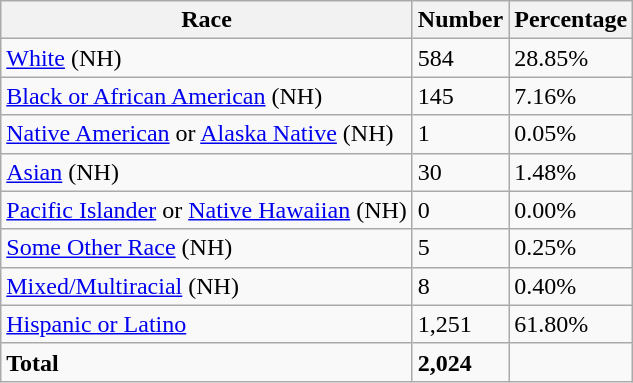<table class="wikitable">
<tr>
<th>Race</th>
<th>Number</th>
<th>Percentage</th>
</tr>
<tr>
<td><a href='#'>White</a> (NH)</td>
<td>584</td>
<td>28.85%</td>
</tr>
<tr>
<td><a href='#'>Black or African American</a> (NH)</td>
<td>145</td>
<td>7.16%</td>
</tr>
<tr>
<td><a href='#'>Native American</a> or <a href='#'>Alaska Native</a> (NH)</td>
<td>1</td>
<td>0.05%</td>
</tr>
<tr>
<td><a href='#'>Asian</a> (NH)</td>
<td>30</td>
<td>1.48%</td>
</tr>
<tr>
<td><a href='#'>Pacific Islander</a> or <a href='#'>Native Hawaiian</a> (NH)</td>
<td>0</td>
<td>0.00%</td>
</tr>
<tr>
<td><a href='#'>Some Other Race</a> (NH)</td>
<td>5</td>
<td>0.25%</td>
</tr>
<tr>
<td><a href='#'>Mixed/Multiracial</a> (NH)</td>
<td>8</td>
<td>0.40%</td>
</tr>
<tr>
<td><a href='#'>Hispanic or Latino</a></td>
<td>1,251</td>
<td>61.80%</td>
</tr>
<tr>
<td><strong>Total</strong></td>
<td><strong>2,024</strong></td>
</tr>
</table>
